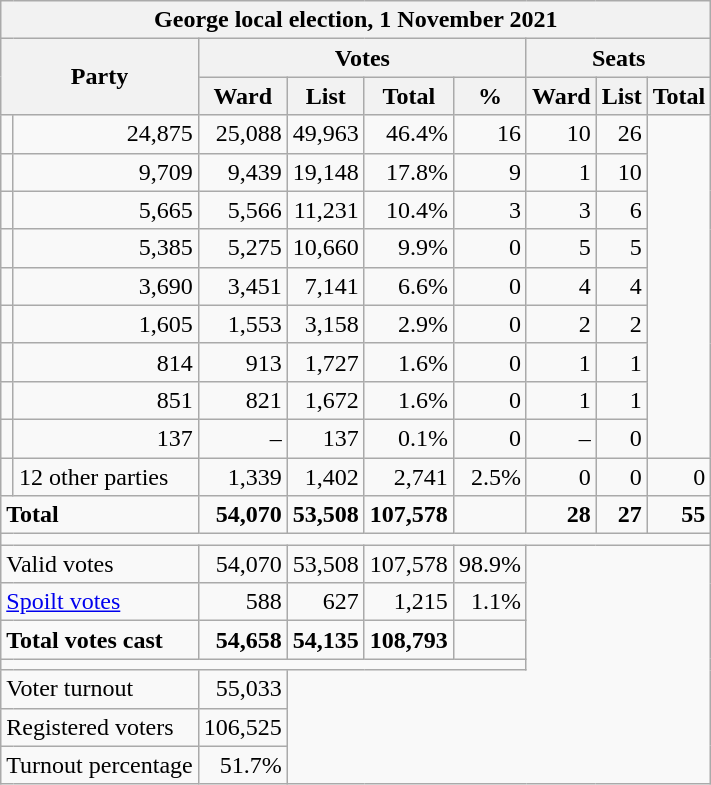<table class=wikitable style="text-align:right">
<tr>
<th colspan="9" align="center">George local election, 1 November 2021</th>
</tr>
<tr>
<th rowspan="2" colspan="2">Party</th>
<th colspan="4" align="center">Votes</th>
<th colspan="3" align="center">Seats</th>
</tr>
<tr>
<th>Ward</th>
<th>List</th>
<th>Total</th>
<th>%</th>
<th>Ward</th>
<th>List</th>
<th>Total</th>
</tr>
<tr>
<td></td>
<td>24,875</td>
<td>25,088</td>
<td>49,963</td>
<td>46.4%</td>
<td>16</td>
<td>10</td>
<td>26</td>
</tr>
<tr>
<td></td>
<td>9,709</td>
<td>9,439</td>
<td>19,148</td>
<td>17.8%</td>
<td>9</td>
<td>1</td>
<td>10</td>
</tr>
<tr>
<td></td>
<td>5,665</td>
<td>5,566</td>
<td>11,231</td>
<td>10.4%</td>
<td>3</td>
<td>3</td>
<td>6</td>
</tr>
<tr>
<td></td>
<td>5,385</td>
<td>5,275</td>
<td>10,660</td>
<td>9.9%</td>
<td>0</td>
<td>5</td>
<td>5</td>
</tr>
<tr>
<td></td>
<td>3,690</td>
<td>3,451</td>
<td>7,141</td>
<td>6.6%</td>
<td>0</td>
<td>4</td>
<td>4</td>
</tr>
<tr>
<td></td>
<td>1,605</td>
<td>1,553</td>
<td>3,158</td>
<td>2.9%</td>
<td>0</td>
<td>2</td>
<td>2</td>
</tr>
<tr>
<td></td>
<td>814</td>
<td>913</td>
<td>1,727</td>
<td>1.6%</td>
<td>0</td>
<td>1</td>
<td>1</td>
</tr>
<tr>
<td></td>
<td>851</td>
<td>821</td>
<td>1,672</td>
<td>1.6%</td>
<td>0</td>
<td>1</td>
<td>1</td>
</tr>
<tr>
<td></td>
<td>137</td>
<td>–</td>
<td>137</td>
<td>0.1%</td>
<td>0</td>
<td>–</td>
<td>0</td>
</tr>
<tr>
<td></td>
<td style="text-align:left">12 other parties</td>
<td>1,339</td>
<td>1,402</td>
<td>2,741</td>
<td>2.5%</td>
<td>0</td>
<td>0</td>
<td>0</td>
</tr>
<tr>
<td colspan="2" style="text-align:left"><strong>Total</strong></td>
<td><strong>54,070</strong></td>
<td><strong>53,508</strong></td>
<td><strong>107,578</strong></td>
<td></td>
<td><strong>28</strong></td>
<td><strong>27</strong></td>
<td><strong>55</strong></td>
</tr>
<tr>
<td colspan="9"></td>
</tr>
<tr>
<td colspan="2" style="text-align:left">Valid votes</td>
<td>54,070</td>
<td>53,508</td>
<td>107,578</td>
<td>98.9%</td>
</tr>
<tr>
<td colspan="2" style="text-align:left"><a href='#'>Spoilt votes</a></td>
<td>588</td>
<td>627</td>
<td>1,215</td>
<td>1.1%</td>
</tr>
<tr>
<td colspan="2" style="text-align:left"><strong>Total votes cast</strong></td>
<td><strong>54,658</strong></td>
<td><strong>54,135</strong></td>
<td><strong>108,793</strong></td>
<td></td>
</tr>
<tr>
<td colspan="6"></td>
</tr>
<tr>
<td colspan="2" style="text-align:left">Voter turnout</td>
<td>55,033</td>
</tr>
<tr>
<td colspan="2" style="text-align:left">Registered voters</td>
<td>106,525</td>
</tr>
<tr>
<td colspan="2" style="text-align:left">Turnout percentage</td>
<td>51.7%</td>
</tr>
</table>
